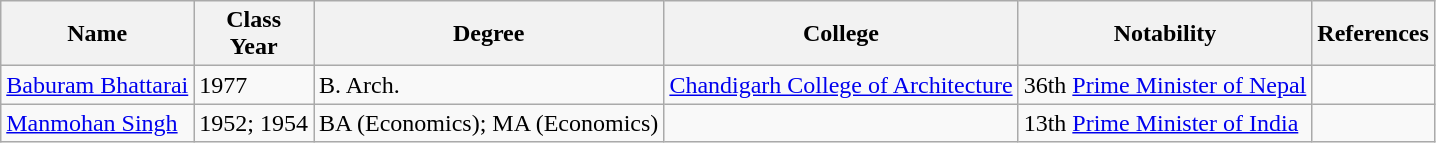<table class="wikitable">
<tr>
<th>Name</th>
<th>Class<br>Year</th>
<th>Degree</th>
<th>College</th>
<th>Notability</th>
<th>References</th>
</tr>
<tr>
<td><a href='#'>Baburam Bhattarai</a></td>
<td>1977</td>
<td>B. Arch.</td>
<td><a href='#'>Chandigarh College of Architecture</a></td>
<td>36th <a href='#'>Prime Minister of Nepal</a></td>
<td></td>
</tr>
<tr>
<td><a href='#'>Manmohan Singh</a></td>
<td>1952; 1954</td>
<td>BA (Economics); MA (Economics)</td>
<td></td>
<td>13th <a href='#'>Prime Minister of India</a></td>
<td></td>
</tr>
</table>
